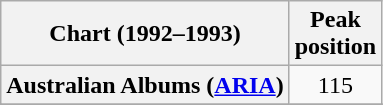<table class="wikitable sortable plainrowheaders" style="text-align:center">
<tr>
<th scope="col">Chart (1992–1993)</th>
<th scope="col">Peak<br>position</th>
</tr>
<tr>
<th scope="row">Australian Albums (<a href='#'>ARIA</a>)</th>
<td>115</td>
</tr>
<tr>
</tr>
<tr>
</tr>
<tr>
</tr>
</table>
